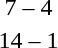<table style="text-align:center">
<tr>
<th width=200></th>
<th width=100></th>
<th width=200></th>
</tr>
<tr>
<td align=right><strong></strong></td>
<td>7 – 4</td>
<td align=left></td>
</tr>
<tr>
<td align=right><strong></strong></td>
<td>14 – 1</td>
<td align=left></td>
</tr>
</table>
